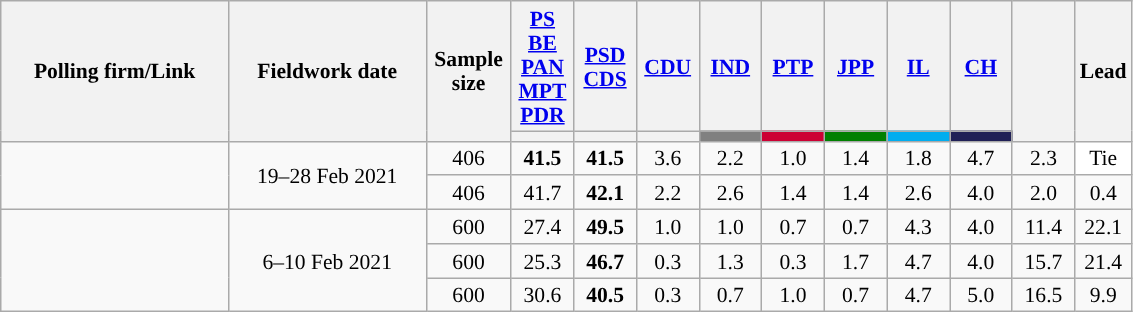<table class="wikitable sortable mw-datatable" style="text-align:center;font-size:90%;line-height:16px;">
<tr style="height:42px;">
<th style="width:145px;" rowspan="2">Polling firm/Link</th>
<th style="width:125px;" rowspan="2">Fieldwork date</th>
<th class="unsortable" style="width:50px;" rowspan="2">Sample size</th>
<th class="unsortable" style="width:35px;"><a href='#'>PS</a><br><a href='#'>BE</a><br><a href='#'>PAN</a><br><a href='#'>MPT</a><br><a href='#'>PDR</a></th>
<th class="unsortable" style="width:35px;"><a href='#'>PSD</a><br><a href='#'>CDS</a></th>
<th class="unsortable" style="width:35px;"><a href='#'>CDU</a></th>
<th class="unsortable" style="width:35px;"><a href='#'>IND</a></th>
<th class="unsortable" style="width:35px;"><a href='#'>PTP</a></th>
<th class="unsortable" style="width:35px;"><a href='#'>JPP</a></th>
<th class="unsortable" style="width:35px;"><a href='#'>IL</a></th>
<th class="unsortable" style="width:35px;"><a href='#'>CH</a></th>
<th class="unsortable" style="width:35px;" rowspan="2"></th>
<th class="unsortable" style="width:30px;" rowspan="2">Lead</th>
</tr>
<tr>
<th class="unsortable" style="color:inherit;background:"></th>
<th class="unsortable" style="color:inherit;background:"></th>
<th class="unsortable" style="color:inherit;background:"></th>
<th class="unsortable" style="color:inherit;background:gray;"></th>
<th class="unsortable" style="color:inherit;background:#CC0033;"></th>
<th class="unsortable" style="color:inherit;background:green;"></th>
<th class="sortable" style="background:#00ADEF;"></th>
<th class="unsortable" style="color:inherit;background:#202056;"></th>
</tr>
<tr>
<td rowspan="2" align="center"></td>
<td rowspan="2" align="center">19–28 Feb 2021</td>
<td>406</td>
<td align="center" ><strong>41.5</strong></td>
<td align="center" ><strong>41.5</strong></td>
<td align="center">3.6</td>
<td align="center">2.2</td>
<td align="center">1.0</td>
<td align="center">1.4</td>
<td align="center">1.8</td>
<td align="center">4.7</td>
<td align="center">2.3</td>
<td style="background:white; color:black;">Tie</td>
</tr>
<tr>
<td>406</td>
<td align="center">41.7</td>
<td align="center" ><strong>42.1</strong></td>
<td align="center">2.2</td>
<td align="center">2.6</td>
<td align="center">1.4</td>
<td align="center">1.4</td>
<td align="center">2.6</td>
<td align="center">4.0</td>
<td align="center">2.0</td>
<td style="background:">0.4</td>
</tr>
<tr>
<td rowspan="3" align="center"></td>
<td rowspan="3" align="center">6–10 Feb 2021</td>
<td>600</td>
<td align="center">27.4</td>
<td align="center" ><strong>49.5</strong></td>
<td align="center">1.0</td>
<td align="center">1.0</td>
<td align="center">0.7</td>
<td align="center">0.7</td>
<td align="center">4.3</td>
<td align="center">4.0</td>
<td align="center">11.4</td>
<td style="background:">22.1</td>
</tr>
<tr>
<td>600</td>
<td align="center">25.3</td>
<td align="center" ><strong>46.7</strong></td>
<td align="center">0.3</td>
<td align="center">1.3</td>
<td align="center">0.3</td>
<td align="center">1.7</td>
<td align="center">4.7</td>
<td align="center">4.0</td>
<td align="center">15.7</td>
<td style="background:">21.4</td>
</tr>
<tr>
<td>600</td>
<td align="center">30.6</td>
<td align="center" ><strong>40.5</strong></td>
<td align="center">0.3</td>
<td align="center">0.7</td>
<td align="center">1.0</td>
<td align="center">0.7</td>
<td align="center">4.7</td>
<td align="center">5.0</td>
<td align="center">16.5</td>
<td style="background:">9.9</td>
</tr>
</table>
